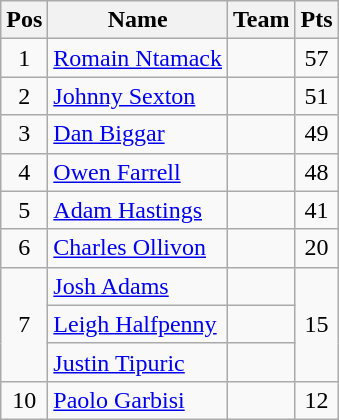<table class="wikitable" style="text-align:center">
<tr>
<th>Pos</th>
<th>Name</th>
<th>Team</th>
<th>Pts</th>
</tr>
<tr>
<td>1</td>
<td align="left"><a href='#'>Romain Ntamack</a></td>
<td align="left"></td>
<td>57</td>
</tr>
<tr>
<td>2</td>
<td align="left"><a href='#'>Johnny Sexton</a></td>
<td align="left"></td>
<td>51</td>
</tr>
<tr>
<td>3</td>
<td align="left"><a href='#'>Dan Biggar</a></td>
<td align="left"></td>
<td>49</td>
</tr>
<tr>
<td>4</td>
<td align="left"><a href='#'>Owen Farrell</a></td>
<td align="left"></td>
<td>48</td>
</tr>
<tr>
<td>5</td>
<td align="left"><a href='#'>Adam Hastings</a></td>
<td align="left"></td>
<td>41</td>
</tr>
<tr>
<td>6</td>
<td align="left"><a href='#'>Charles Ollivon</a></td>
<td align="left"></td>
<td>20</td>
</tr>
<tr>
<td rowspan="3">7</td>
<td align="left"><a href='#'>Josh Adams</a></td>
<td align="left"></td>
<td rowspan="3">15</td>
</tr>
<tr>
<td align="left"><a href='#'>Leigh Halfpenny</a></td>
<td align="left"></td>
</tr>
<tr>
<td align="left"><a href='#'>Justin Tipuric</a></td>
<td align="left"></td>
</tr>
<tr>
<td>10</td>
<td align="left"><a href='#'>Paolo Garbisi</a></td>
<td align="left"></td>
<td>12</td>
</tr>
</table>
